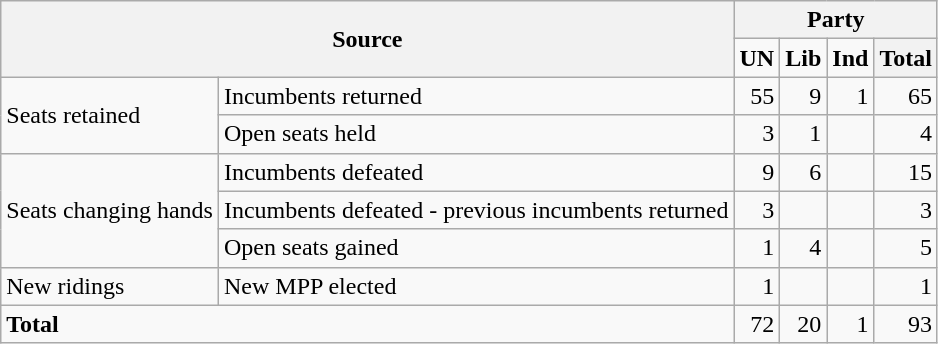<table class="wikitable" style="text-align:right;">
<tr>
<th colspan="2" rowspan="2">Source</th>
<th colspan="4">Party</th>
</tr>
<tr>
<td><strong>UN</strong></td>
<td><strong>Lib</strong></td>
<td><strong>Ind</strong></td>
<th>Total</th>
</tr>
<tr>
<td rowspan="2" style="text-align:left;">Seats retained</td>
<td style="text-align:left;">Incumbents returned</td>
<td>55</td>
<td>9</td>
<td>1</td>
<td>65</td>
</tr>
<tr>
<td style="text-align:left;">Open seats held</td>
<td>3</td>
<td>1</td>
<td></td>
<td>4</td>
</tr>
<tr>
<td rowspan="3" style="text-align:left;">Seats changing hands</td>
<td style="text-align:left;">Incumbents defeated</td>
<td>9</td>
<td>6</td>
<td></td>
<td>15</td>
</tr>
<tr>
<td style="text-align:left;">Incumbents defeated - previous incumbents returned</td>
<td>3</td>
<td></td>
<td></td>
<td>3</td>
</tr>
<tr>
<td style="text-align:left;">Open seats gained</td>
<td>1</td>
<td>4</td>
<td></td>
<td>5</td>
</tr>
<tr>
<td style="text-align:left;">New ridings</td>
<td style="text-align:left;">New MPP elected</td>
<td>1</td>
<td></td>
<td></td>
<td>1</td>
</tr>
<tr>
<td colspan="2" style="text-align:left;"><strong>Total</strong></td>
<td>72</td>
<td>20</td>
<td>1</td>
<td>93</td>
</tr>
</table>
